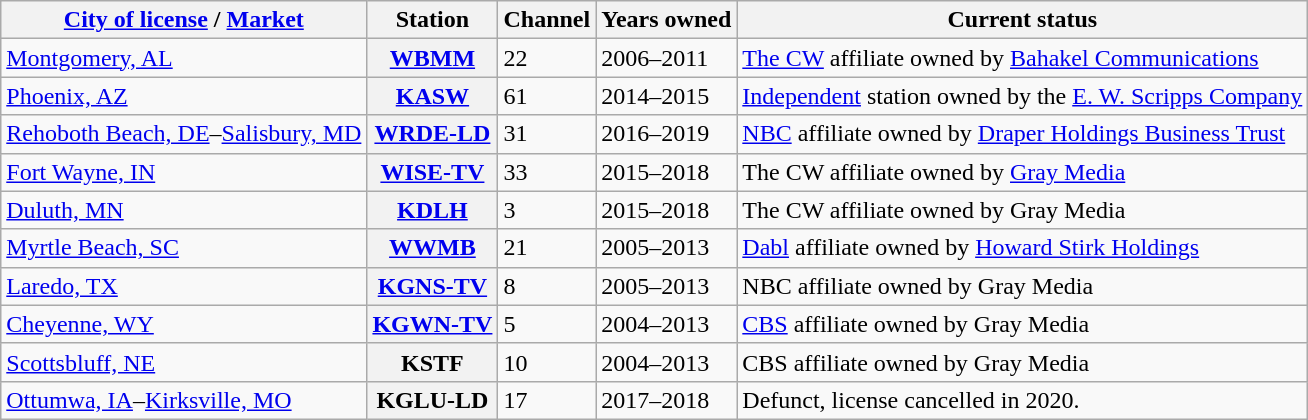<table class="wikitable">
<tr>
<th><a href='#'>City of license</a> / <a href='#'>Market</a></th>
<th>Station</th>
<th>Channel</th>
<th>Years owned</th>
<th>Current status</th>
</tr>
<tr>
<td><a href='#'>Montgomery, AL</a></td>
<th><a href='#'>WBMM</a></th>
<td>22</td>
<td>2006–2011</td>
<td><a href='#'>The CW</a> affiliate owned by <a href='#'>Bahakel Communications</a></td>
</tr>
<tr>
<td><a href='#'>Phoenix, AZ</a></td>
<th><a href='#'>KASW</a></th>
<td>61</td>
<td>2014–2015</td>
<td><a href='#'>Independent</a> station owned by the <a href='#'>E. W. Scripps Company</a></td>
</tr>
<tr>
<td><a href='#'>Rehoboth Beach, DE</a>–<a href='#'>Salisbury, MD</a></td>
<th><a href='#'>WRDE-LD</a></th>
<td>31</td>
<td>2016–2019</td>
<td><a href='#'>NBC</a> affiliate owned by <a href='#'>Draper Holdings Business Trust</a></td>
</tr>
<tr>
<td><a href='#'>Fort Wayne, IN</a></td>
<th><a href='#'>WISE-TV</a></th>
<td>33</td>
<td>2015–2018</td>
<td>The CW affiliate owned by <a href='#'>Gray Media</a></td>
</tr>
<tr>
<td><a href='#'>Duluth, MN</a></td>
<th><a href='#'>KDLH</a></th>
<td>3</td>
<td>2015–2018</td>
<td>The CW affiliate owned by Gray Media</td>
</tr>
<tr>
<td><a href='#'>Myrtle Beach, SC</a></td>
<th><a href='#'>WWMB</a></th>
<td>21</td>
<td>2005–2013</td>
<td><a href='#'>Dabl</a> affiliate owned by <a href='#'>Howard Stirk Holdings</a></td>
</tr>
<tr>
<td><a href='#'>Laredo, TX</a></td>
<th><a href='#'>KGNS-TV</a></th>
<td>8</td>
<td>2005–2013</td>
<td>NBC affiliate owned by Gray Media</td>
</tr>
<tr>
<td><a href='#'>Cheyenne, WY</a></td>
<th><a href='#'>KGWN-TV</a></th>
<td>5</td>
<td>2004–2013</td>
<td><a href='#'>CBS</a> affiliate owned by Gray Media</td>
</tr>
<tr>
<td><a href='#'>Scottsbluff, NE</a></td>
<th>KSTF</th>
<td>10</td>
<td>2004–2013</td>
<td>CBS affiliate owned by Gray Media</td>
</tr>
<tr>
<td><a href='#'>Ottumwa, IA</a>–<a href='#'>Kirksville, MO</a></td>
<th>KGLU-LD</th>
<td>17</td>
<td>2017–2018</td>
<td>Defunct, license cancelled in 2020.</td>
</tr>
</table>
